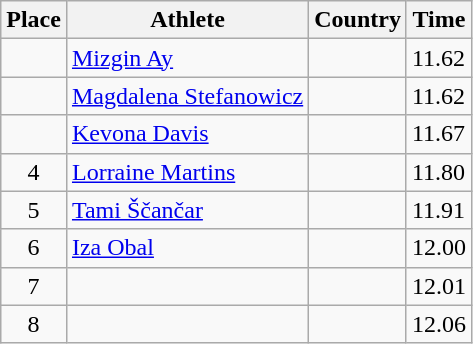<table class="wikitable">
<tr>
<th>Place</th>
<th>Athlete</th>
<th>Country</th>
<th>Time</th>
</tr>
<tr>
<td align=center></td>
<td><a href='#'>Mizgin Ay</a></td>
<td></td>
<td>11.62</td>
</tr>
<tr>
<td align=center></td>
<td><a href='#'>Magdalena Stefanowicz</a></td>
<td></td>
<td>11.62</td>
</tr>
<tr>
<td align=center></td>
<td><a href='#'>Kevona Davis</a></td>
<td></td>
<td>11.67</td>
</tr>
<tr>
<td align=center>4</td>
<td><a href='#'>Lorraine Martins</a></td>
<td></td>
<td>11.80</td>
</tr>
<tr>
<td align=center>5</td>
<td><a href='#'>Tami Ščančar</a></td>
<td></td>
<td>11.91</td>
</tr>
<tr>
<td align=center>6</td>
<td><a href='#'>Iza Obal</a></td>
<td></td>
<td>12.00</td>
</tr>
<tr>
<td align=center>7</td>
<td></td>
<td></td>
<td>12.01</td>
</tr>
<tr>
<td align=center>8</td>
<td></td>
<td></td>
<td>12.06</td>
</tr>
</table>
